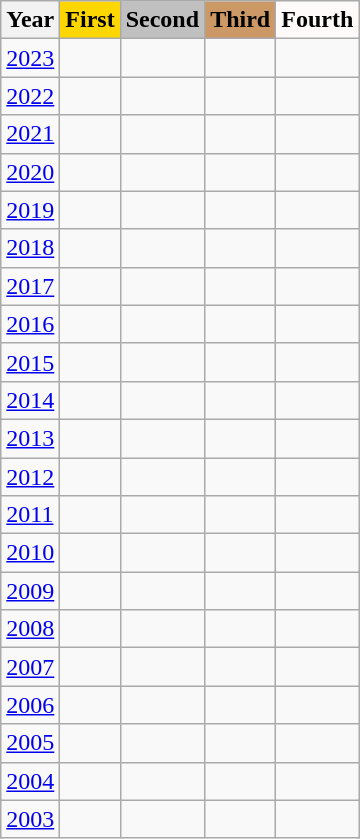<table class="wikitable">
<tr>
<th>Year</th>
<th style="background-color:gold;">First</th>
<th style="background-color:silver;">Second</th>
<th style="background-color:#c96;">Third</th>
<th style="background-color:snow;">Fourth</th>
</tr>
<tr>
<td><a href='#'>2023</a></td>
<td></td>
<td></td>
<td></td>
<td></td>
</tr>
<tr>
<td><a href='#'>2022</a></td>
<td></td>
<td></td>
<td></td>
<td></td>
</tr>
<tr>
<td><a href='#'>2021</a></td>
<td></td>
<td></td>
<td></td>
<td></td>
</tr>
<tr>
<td><a href='#'>2020</a></td>
<td></td>
<td></td>
<td></td>
<td></td>
</tr>
<tr>
<td><a href='#'>2019</a></td>
<td></td>
<td></td>
<td></td>
<td></td>
</tr>
<tr>
<td><a href='#'>2018</a></td>
<td></td>
<td></td>
<td></td>
<td></td>
</tr>
<tr>
<td><a href='#'>2017</a></td>
<td></td>
<td></td>
<td></td>
<td></td>
</tr>
<tr>
<td><a href='#'>2016</a></td>
<td></td>
<td></td>
<td></td>
<td></td>
</tr>
<tr>
<td><a href='#'>2015</a></td>
<td></td>
<td></td>
<td></td>
<td></td>
</tr>
<tr>
<td><a href='#'>2014</a></td>
<td></td>
<td></td>
<td></td>
<td></td>
</tr>
<tr>
<td><a href='#'>2013</a></td>
<td></td>
<td></td>
<td></td>
<td></td>
</tr>
<tr>
<td><a href='#'>2012</a></td>
<td></td>
<td></td>
<td></td>
<td></td>
</tr>
<tr>
<td><a href='#'>2011</a></td>
<td></td>
<td></td>
<td></td>
<td></td>
</tr>
<tr>
<td><a href='#'>2010</a></td>
<td></td>
<td></td>
<td></td>
<td></td>
</tr>
<tr>
<td><a href='#'>2009</a></td>
<td></td>
<td></td>
<td></td>
<td></td>
</tr>
<tr>
<td><a href='#'>2008</a></td>
<td></td>
<td></td>
<td></td>
<td></td>
</tr>
<tr>
<td><a href='#'>2007</a></td>
<td></td>
<td></td>
<td></td>
<td></td>
</tr>
<tr>
<td><a href='#'>2006</a></td>
<td></td>
<td></td>
<td></td>
<td></td>
</tr>
<tr>
<td><a href='#'>2005</a></td>
<td></td>
<td></td>
<td></td>
<td></td>
</tr>
<tr>
<td><a href='#'>2004</a></td>
<td></td>
<td></td>
<td></td>
<td></td>
</tr>
<tr>
<td><a href='#'>2003</a></td>
<td></td>
<td></td>
<td></td>
<td></td>
</tr>
</table>
